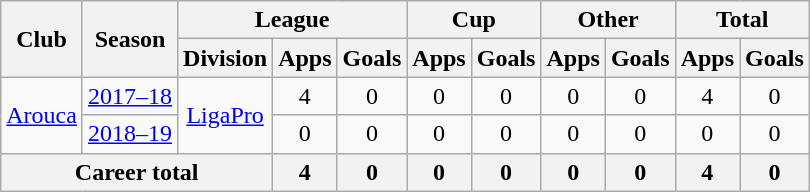<table class="wikitable" style="text-align: center">
<tr>
<th rowspan="2">Club</th>
<th rowspan="2">Season</th>
<th colspan="3">League</th>
<th colspan="2">Cup</th>
<th colspan="2">Other</th>
<th colspan="2">Total</th>
</tr>
<tr>
<th>Division</th>
<th>Apps</th>
<th>Goals</th>
<th>Apps</th>
<th>Goals</th>
<th>Apps</th>
<th>Goals</th>
<th>Apps</th>
<th>Goals</th>
</tr>
<tr>
<td rowspan="2"><a href='#'>Arouca</a></td>
<td><a href='#'>2017–18</a></td>
<td rowspan="2"><a href='#'>LigaPro</a></td>
<td>4</td>
<td>0</td>
<td>0</td>
<td>0</td>
<td>0</td>
<td>0</td>
<td>4</td>
<td>0</td>
</tr>
<tr>
<td><a href='#'>2018–19</a></td>
<td>0</td>
<td>0</td>
<td>0</td>
<td>0</td>
<td>0</td>
<td>0</td>
<td>0</td>
<td>0</td>
</tr>
<tr>
<th colspan=3>Career total</th>
<th>4</th>
<th>0</th>
<th>0</th>
<th>0</th>
<th>0</th>
<th>0</th>
<th>4</th>
<th>0</th>
</tr>
</table>
